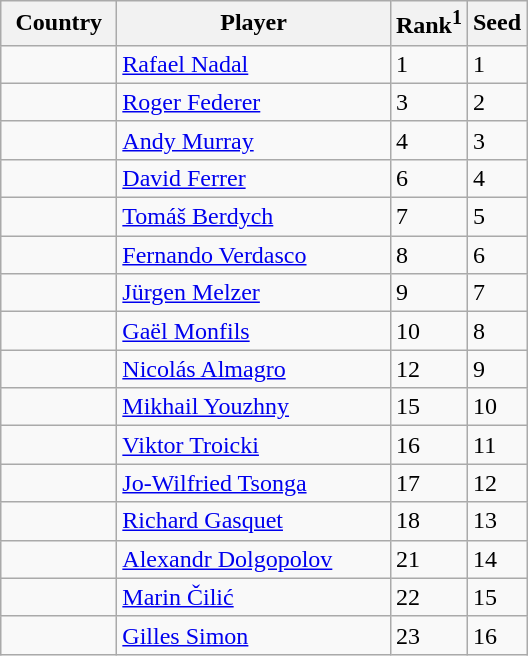<table class=wikitable>
<tr>
<th width=70>Country</th>
<th width=175>Player</th>
<th>Rank<sup>1</sup></th>
<th>Seed</th>
</tr>
<tr>
<td></td>
<td><a href='#'>Rafael Nadal</a></td>
<td>1</td>
<td>1</td>
</tr>
<tr>
<td></td>
<td><a href='#'>Roger Federer</a></td>
<td>3</td>
<td>2</td>
</tr>
<tr>
<td></td>
<td><a href='#'>Andy Murray</a></td>
<td>4</td>
<td>3</td>
</tr>
<tr>
<td></td>
<td><a href='#'>David Ferrer</a></td>
<td>6</td>
<td>4</td>
</tr>
<tr>
<td></td>
<td><a href='#'>Tomáš Berdych</a></td>
<td>7</td>
<td>5</td>
</tr>
<tr>
<td></td>
<td><a href='#'>Fernando Verdasco</a></td>
<td>8</td>
<td>6</td>
</tr>
<tr>
<td></td>
<td><a href='#'>Jürgen Melzer</a></td>
<td>9</td>
<td>7</td>
</tr>
<tr>
<td></td>
<td><a href='#'>Gaël Monfils</a></td>
<td>10</td>
<td>8</td>
</tr>
<tr>
<td></td>
<td><a href='#'>Nicolás Almagro</a></td>
<td>12</td>
<td>9</td>
</tr>
<tr>
<td></td>
<td><a href='#'>Mikhail Youzhny</a></td>
<td>15</td>
<td>10</td>
</tr>
<tr>
<td></td>
<td><a href='#'>Viktor Troicki</a></td>
<td>16</td>
<td>11</td>
</tr>
<tr>
<td></td>
<td><a href='#'>Jo-Wilfried Tsonga</a></td>
<td>17</td>
<td>12</td>
</tr>
<tr>
<td></td>
<td><a href='#'>Richard Gasquet</a></td>
<td>18</td>
<td>13</td>
</tr>
<tr>
<td></td>
<td><a href='#'>Alexandr Dolgopolov</a></td>
<td>21</td>
<td>14</td>
</tr>
<tr>
<td></td>
<td><a href='#'>Marin Čilić</a></td>
<td>22</td>
<td>15</td>
</tr>
<tr>
<td></td>
<td><a href='#'>Gilles Simon</a></td>
<td>23</td>
<td>16</td>
</tr>
</table>
